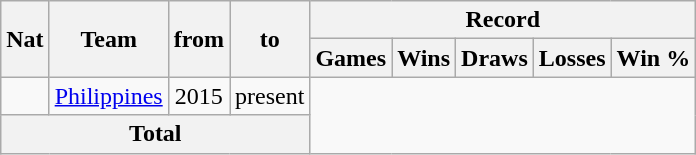<table class="wikitable" style="text-align: center">
<tr>
<th rowspan="2">Nat</th>
<th rowspan="2">Team</th>
<th rowspan="2">from</th>
<th rowspan="2">to</th>
<th colspan="5">Record</th>
</tr>
<tr>
<th>Games</th>
<th>Wins</th>
<th>Draws</th>
<th>Losses</th>
<th>Win %</th>
</tr>
<tr>
<td></td>
<td><a href='#'>Philippines</a></td>
<td>2015</td>
<td>present<br></td>
</tr>
<tr>
<th colspan="4">Total<br></th>
</tr>
</table>
